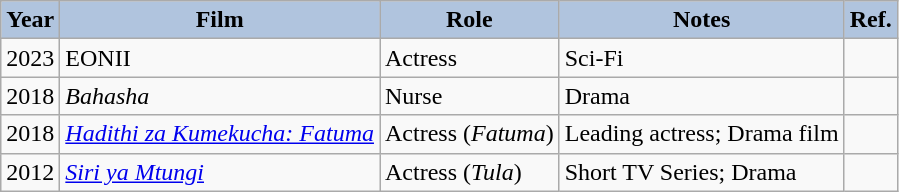<table class="wikitable">
<tr>
<th style="background:#B0C4DE;">Year</th>
<th style="background:#B0C4DE;">Film</th>
<th style="background:#B0C4DE;">Role</th>
<th style="background:#B0C4DE;">Notes</th>
<th style="background:#B0C4DE;">Ref.</th>
</tr>
<tr>
<td>2023</td>
<td>EONII</td>
<td>Actress</td>
<td>Sci-Fi</td>
<td></td>
</tr>
<tr>
<td>2018</td>
<td><em>Bahasha</em></td>
<td>Nurse</td>
<td>Drama</td>
<td></td>
</tr>
<tr>
<td>2018</td>
<td><em><a href='#'>Hadithi za Kumekucha: Fatuma</a></em></td>
<td>Actress (<em>Fatuma</em>)</td>
<td>Leading actress; Drama film</td>
<td></td>
</tr>
<tr>
<td>2012</td>
<td><em><a href='#'>Siri ya Mtungi</a></em></td>
<td>Actress (<em>Tula</em>)</td>
<td>Short TV Series; Drama</td>
<td></td>
</tr>
</table>
